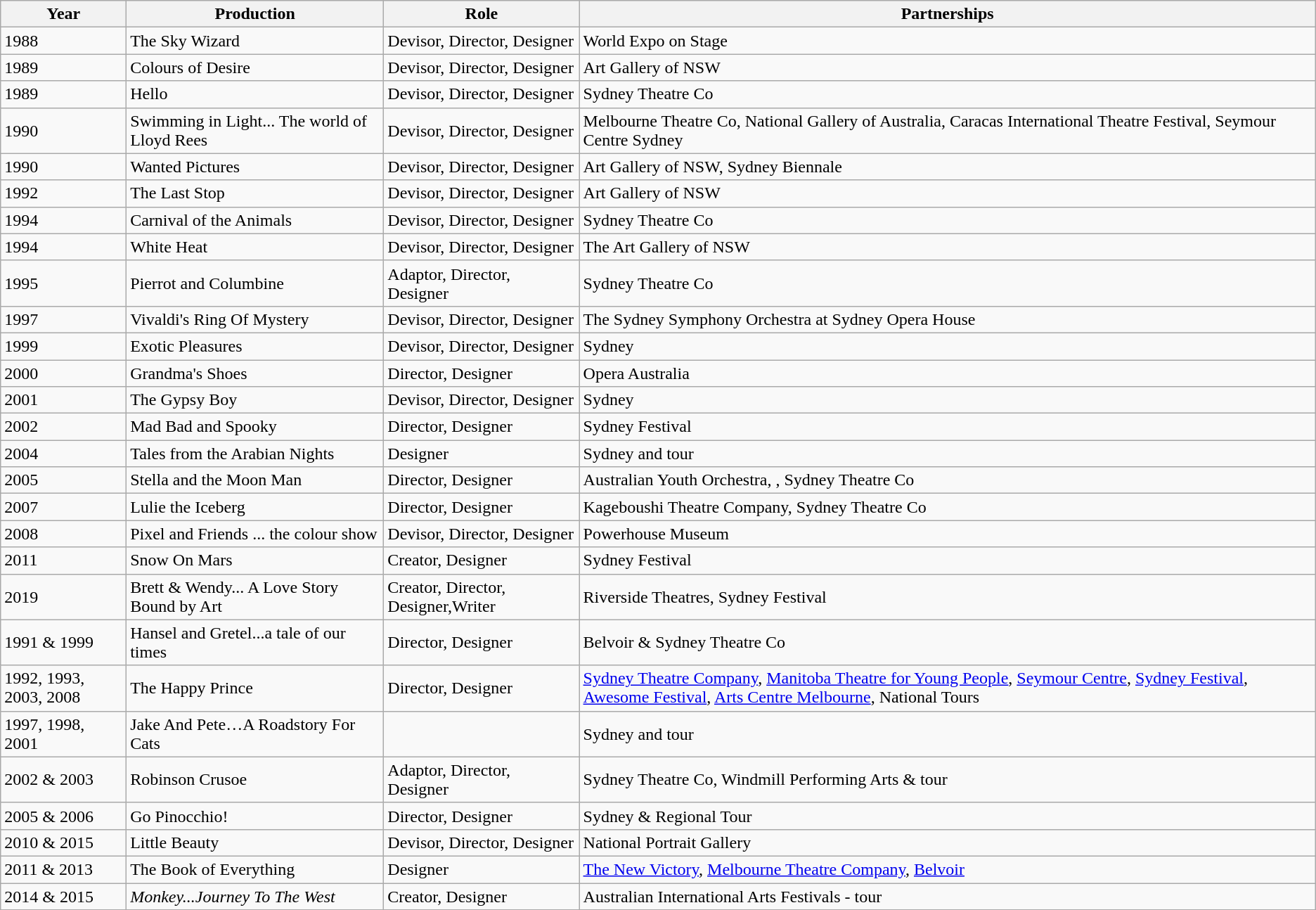<table class="wikitable">
<tr>
<th>Year</th>
<th>Production</th>
<th>Role</th>
<th>Partnerships</th>
</tr>
<tr>
<td>1988</td>
<td>The Sky Wizard</td>
<td>Devisor, Director, Designer</td>
<td>World Expo on Stage</td>
</tr>
<tr>
<td>1989</td>
<td>Colours of Desire</td>
<td>Devisor, Director, Designer</td>
<td>Art Gallery of NSW</td>
</tr>
<tr>
<td>1989</td>
<td>Hello</td>
<td>Devisor, Director, Designer</td>
<td>Sydney Theatre Co</td>
</tr>
<tr>
<td>1990</td>
<td>Swimming in Light... The world of Lloyd Rees</td>
<td>Devisor, Director, Designer</td>
<td>Melbourne Theatre Co, National Gallery of Australia, Caracas International Theatre Festival, Seymour Centre Sydney</td>
</tr>
<tr>
<td>1990</td>
<td>Wanted Pictures</td>
<td>Devisor, Director, Designer</td>
<td>Art Gallery of NSW, Sydney Biennale</td>
</tr>
<tr>
<td>1992</td>
<td>The Last Stop</td>
<td>Devisor, Director, Designer</td>
<td>Art Gallery of NSW</td>
</tr>
<tr>
<td>1994</td>
<td>Carnival of the Animals</td>
<td>Devisor, Director, Designer</td>
<td>Sydney Theatre Co</td>
</tr>
<tr>
<td>1994</td>
<td>White Heat</td>
<td>Devisor, Director, Designer</td>
<td>The Art Gallery of NSW</td>
</tr>
<tr>
<td>1995</td>
<td>Pierrot and Columbine</td>
<td>Adaptor, Director, Designer</td>
<td>Sydney Theatre Co</td>
</tr>
<tr>
<td>1997</td>
<td>Vivaldi's Ring Of Mystery</td>
<td>Devisor, Director, Designer</td>
<td>The Sydney Symphony Orchestra at Sydney Opera House</td>
</tr>
<tr>
<td>1999</td>
<td>Exotic Pleasures</td>
<td>Devisor, Director, Designer</td>
<td>Sydney</td>
</tr>
<tr>
<td>2000</td>
<td>Grandma's Shoes</td>
<td>Director, Designer</td>
<td>Opera Australia</td>
</tr>
<tr>
<td>2001</td>
<td>The Gypsy Boy</td>
<td>Devisor, Director, Designer</td>
<td>Sydney</td>
</tr>
<tr>
<td>2002</td>
<td>Mad Bad and Spooky</td>
<td>Director, Designer</td>
<td>Sydney Festival</td>
</tr>
<tr>
<td>2004</td>
<td>Tales from the Arabian Nights</td>
<td>Designer</td>
<td>Sydney and tour</td>
</tr>
<tr>
<td>2005</td>
<td>Stella and the Moon Man</td>
<td>Director, Designer</td>
<td>Australian Youth Orchestra, , Sydney Theatre Co</td>
</tr>
<tr>
<td>2007</td>
<td>Lulie the Iceberg</td>
<td>Director, Designer</td>
<td>Kageboushi Theatre Company, Sydney Theatre Co</td>
</tr>
<tr>
<td>2008</td>
<td>Pixel and Friends ... the colour show</td>
<td>Devisor, Director, Designer</td>
<td>Powerhouse Museum</td>
</tr>
<tr>
<td>2011</td>
<td>Snow On Mars</td>
<td>Creator, Designer</td>
<td>Sydney Festival</td>
</tr>
<tr>
<td>2019</td>
<td>Brett & Wendy... A Love Story Bound by Art</td>
<td>Creator,  Director, Designer,Writer</td>
<td>Riverside Theatres, Sydney Festival</td>
</tr>
<tr>
<td>1991 & 1999</td>
<td>Hansel and Gretel...a tale of our times</td>
<td>Director, Designer</td>
<td>Belvoir & Sydney Theatre Co</td>
</tr>
<tr>
<td>1992, 1993, 2003, 2008</td>
<td>The Happy Prince</td>
<td>Director, Designer</td>
<td><a href='#'>Sydney Theatre Company</a>, <a href='#'>Manitoba Theatre for Young People</a>, <a href='#'>Seymour Centre</a>, <a href='#'>Sydney Festival</a>, <a href='#'>Awesome Festival</a>, <a href='#'>Arts Centre Melbourne</a>, National Tours</td>
</tr>
<tr>
<td>1997, 1998, 2001</td>
<td>Jake And Pete…A Roadstory For Cats</td>
<td></td>
<td>Sydney and tour</td>
</tr>
<tr>
<td>2002 & 2003</td>
<td>Robinson Crusoe</td>
<td>Adaptor, Director, Designer</td>
<td>Sydney Theatre Co, Windmill Performing Arts & tour</td>
</tr>
<tr>
<td>2005 & 2006</td>
<td>Go Pinocchio!</td>
<td>Director, Designer</td>
<td>Sydney & Regional Tour</td>
</tr>
<tr>
<td>2010 & 2015</td>
<td>Little Beauty</td>
<td>Devisor, Director, Designer</td>
<td>National Portrait Gallery</td>
</tr>
<tr>
<td>2011 & 2013</td>
<td>The Book of Everything</td>
<td>Designer</td>
<td><a href='#'>The New Victory</a>, <a href='#'>Melbourne Theatre Company</a>, <a href='#'>Belvoir</a></td>
</tr>
<tr>
<td>2014 & 2015</td>
<td><em>Monkey...Journey To The West</em></td>
<td>Creator, Designer</td>
<td>Australian International Arts Festivals - tour</td>
</tr>
</table>
